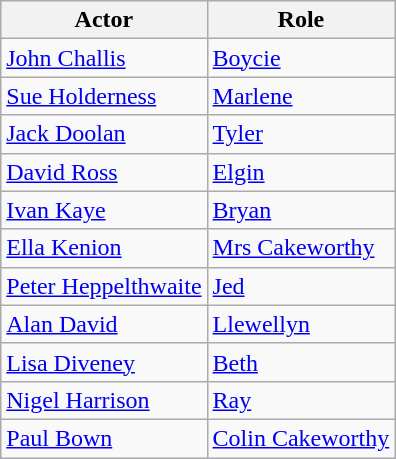<table class="wikitable">
<tr>
<th>Actor</th>
<th>Role</th>
</tr>
<tr>
<td><a href='#'>John Challis</a></td>
<td><a href='#'>Boycie</a></td>
</tr>
<tr>
<td><a href='#'>Sue Holderness</a></td>
<td><a href='#'>Marlene</a></td>
</tr>
<tr>
<td><a href='#'>Jack Doolan</a></td>
<td><a href='#'>Tyler</a></td>
</tr>
<tr>
<td><a href='#'>David Ross</a></td>
<td><a href='#'>Elgin</a></td>
</tr>
<tr>
<td><a href='#'>Ivan Kaye</a></td>
<td><a href='#'>Bryan</a></td>
</tr>
<tr>
<td><a href='#'>Ella Kenion</a></td>
<td><a href='#'>Mrs Cakeworthy</a></td>
</tr>
<tr>
<td><a href='#'>Peter Heppelthwaite</a></td>
<td><a href='#'>Jed</a></td>
</tr>
<tr>
<td><a href='#'>Alan David</a></td>
<td><a href='#'>Llewellyn</a></td>
</tr>
<tr>
<td><a href='#'>Lisa Diveney</a></td>
<td><a href='#'>Beth</a></td>
</tr>
<tr>
<td><a href='#'>Nigel Harrison</a></td>
<td><a href='#'>Ray</a></td>
</tr>
<tr>
<td><a href='#'>Paul Bown</a></td>
<td><a href='#'>Colin Cakeworthy</a></td>
</tr>
</table>
